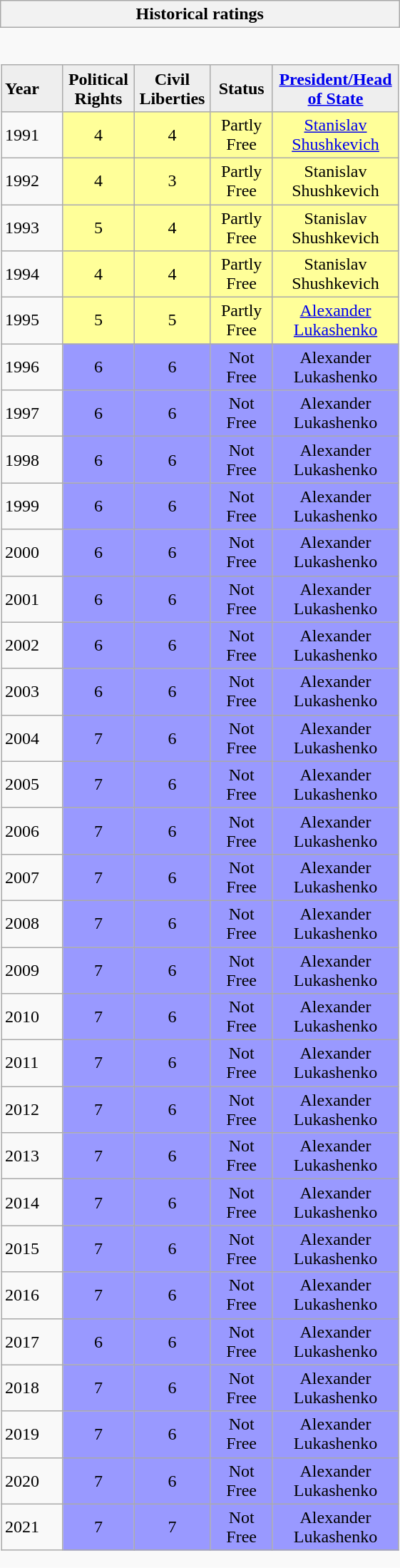<table class="wikitable collapsible collapsed" style="border:none; ">
<tr>
<th>Historical ratings</th>
</tr>
<tr>
<td style="padding:0; border:none;"><br><table class="wikitable sortable" width=100% style="border-collapse:collapse;">
<tr style="background:#eee; font-weight:bold; text-align:center;">
<td style="width:3em; text-align:left;">Year</td>
<td style="width:3em;">Political Rights</td>
<td style="width:3em;">Civil Liberties</td>
<td style="width:3em;">Status</td>
<td style="width:3em;"><a href='#'>President/Head of State</a></td>
</tr>
<tr align=center>
<td align=left>1991</td>
<td style="background:#ff9;">4</td>
<td style="background:#ff9;">4</td>
<td style="background:#ff9;">Partly Free</td>
<td style="background:#ff9;"><a href='#'>Stanislav Shushkevich</a></td>
</tr>
<tr align=center>
<td align=left>1992</td>
<td style="background:#ff9;">4</td>
<td style="background:#ff9;">3</td>
<td style="background:#ff9;">Partly Free</td>
<td style="background:#ff9;">Stanislav Shushkevich</td>
</tr>
<tr align=center>
<td align=left>1993</td>
<td style="background:#ff9;">5</td>
<td style="background:#ff9;">4</td>
<td style="background:#ff9;">Partly Free</td>
<td style="background:#ff9;">Stanislav Shushkevich</td>
</tr>
<tr align=center>
<td align=left>1994</td>
<td style="background:#ff9;">4</td>
<td style="background:#ff9;">4</td>
<td style="background:#ff9;">Partly Free</td>
<td style="background:#ff9;">Stanislav Shushkevich</td>
</tr>
<tr align=center>
<td align=left>1995</td>
<td style="background:#ff9;">5</td>
<td style="background:#ff9;">5</td>
<td style="background:#ff9;">Partly Free</td>
<td style="background:#ff9;"><a href='#'>Alexander Lukashenko</a></td>
</tr>
<tr align=center>
<td align=left>1996</td>
<td style="background:#99f;">6</td>
<td style="background:#99f;">6</td>
<td style="background:#99f;">Not Free</td>
<td style="background:#99f;">Alexander Lukashenko</td>
</tr>
<tr align=center>
<td align=left>1997</td>
<td style="background:#99f;">6</td>
<td style="background:#99f;">6</td>
<td style="background:#99f;">Not Free</td>
<td style="background:#99f;">Alexander Lukashenko</td>
</tr>
<tr align=center>
<td align=left>1998</td>
<td style="background:#99f;">6</td>
<td style="background:#99f;">6</td>
<td style="background:#99f;">Not Free</td>
<td style="background:#99f;">Alexander Lukashenko</td>
</tr>
<tr align=center>
<td align=left>1999</td>
<td style="background:#99f;">6</td>
<td style="background:#99f;">6</td>
<td style="background:#99f;">Not Free</td>
<td style="background:#99f;">Alexander Lukashenko</td>
</tr>
<tr align=center>
<td align=left>2000</td>
<td style="background:#99f;">6</td>
<td style="background:#99f;">6</td>
<td style="background:#99f;">Not Free</td>
<td style="background:#99f;">Alexander Lukashenko</td>
</tr>
<tr align=center>
<td align=left>2001</td>
<td style="background:#99f;">6</td>
<td style="background:#99f;">6</td>
<td style="background:#99f;">Not Free</td>
<td style="background:#99f;">Alexander Lukashenko</td>
</tr>
<tr align=center>
<td align=left>2002</td>
<td style="background:#99f;">6</td>
<td style="background:#99f;">6</td>
<td style="background:#99f;">Not Free</td>
<td style="background:#99f;">Alexander Lukashenko</td>
</tr>
<tr align=center>
<td align=left>2003</td>
<td style="background:#99f;">6</td>
<td style="background:#99f;">6</td>
<td style="background:#99f;">Not Free</td>
<td style="background:#99f;">Alexander Lukashenko</td>
</tr>
<tr align=center>
<td align=left>2004</td>
<td style="background:#99f;">7</td>
<td style="background:#99f;">6</td>
<td style="background:#99f;">Not Free</td>
<td style="background:#99f;">Alexander Lukashenko</td>
</tr>
<tr align=center>
<td align=left>2005</td>
<td style="background:#99f;">7</td>
<td style="background:#99f;">6</td>
<td style="background:#99f;">Not Free</td>
<td style="background:#99f;">Alexander Lukashenko</td>
</tr>
<tr align=center>
<td align=left>2006</td>
<td style="background:#99f;">7</td>
<td style="background:#99f;">6</td>
<td style="background:#99f;">Not Free</td>
<td style="background:#99f;">Alexander Lukashenko</td>
</tr>
<tr align=center>
<td align=left>2007</td>
<td style="background:#99f;">7</td>
<td style="background:#99f;">6</td>
<td style="background:#99f;">Not Free</td>
<td style="background:#99f;">Alexander Lukashenko</td>
</tr>
<tr align=center>
<td align=left>2008</td>
<td style="background:#99f;">7</td>
<td style="background:#99f;">6</td>
<td style="background:#99f;">Not Free</td>
<td style="background:#99f;">Alexander Lukashenko</td>
</tr>
<tr align=center>
<td align=left>2009</td>
<td style="background:#99f;">7</td>
<td style="background:#99f;">6</td>
<td style="background:#99f;">Not Free</td>
<td style="background:#99f;">Alexander Lukashenko</td>
</tr>
<tr align=center>
<td align=left>2010</td>
<td style="background:#99f;">7</td>
<td style="background:#99f;">6</td>
<td style="background:#99f;">Not Free</td>
<td style="background:#99f;">Alexander Lukashenko</td>
</tr>
<tr align=center>
<td align=left>2011</td>
<td style="background:#99f;">7</td>
<td style="background:#99f;">6</td>
<td style="background:#99f;">Not Free</td>
<td style="background:#99f;">Alexander Lukashenko</td>
</tr>
<tr align=center>
<td align=left>2012</td>
<td style="background:#99f;">7</td>
<td style="background:#99f;">6</td>
<td style="background:#99f;">Not Free</td>
<td style="background:#99f;">Alexander Lukashenko</td>
</tr>
<tr align=center>
<td align=left>2013</td>
<td style="background:#99f;">7</td>
<td style="background:#99f;">6</td>
<td style="background:#99f;">Not Free</td>
<td style="background:#99f;">Alexander Lukashenko</td>
</tr>
<tr align=center>
<td align=left>2014</td>
<td style="background:#99f;">7</td>
<td style="background:#99f;">6</td>
<td style="background:#99f;">Not Free</td>
<td style="background:#99f;">Alexander Lukashenko</td>
</tr>
<tr align=center>
<td align=left>2015</td>
<td style="background:#99f;">7</td>
<td style="background:#99f;">6</td>
<td style="background:#99f;">Not Free</td>
<td style="background:#99f;">Alexander Lukashenko</td>
</tr>
<tr align=center>
<td align=left>2016</td>
<td style="background:#99f;">7</td>
<td style="background:#99f;">6</td>
<td style="background:#99f;">Not Free</td>
<td style="background:#99f;">Alexander Lukashenko</td>
</tr>
<tr align=center>
<td align=left>2017</td>
<td style="background:#99f;">6</td>
<td style="background:#99f;">6</td>
<td style="background:#99f;">Not Free</td>
<td style="background:#99f;">Alexander Lukashenko</td>
</tr>
<tr align=center>
<td align=left>2018</td>
<td style="background:#99f;">7</td>
<td style="background:#99f;">6</td>
<td style="background:#99f;">Not Free</td>
<td style="background:#99f;">Alexander Lukashenko</td>
</tr>
<tr align=center>
<td align=left>2019</td>
<td style="background:#99f;">7</td>
<td style="background:#99f;">6</td>
<td style="background:#99f;">Not Free</td>
<td style="background:#99f;">Alexander Lukashenko</td>
</tr>
<tr align=center>
<td align=left>2020</td>
<td style="background:#99f;">7</td>
<td style="background:#99f;">6</td>
<td style="background:#99f;">Not Free</td>
<td style="background:#99f;">Alexander Lukashenko</td>
</tr>
<tr align=center>
<td align=left>2021</td>
<td style="background:#99f;">7</td>
<td style="background:#99f;">7</td>
<td style="background:#99f;">Not Free</td>
<td style="background:#99f;">Alexander Lukashenko</td>
</tr>
</table>
</td>
</tr>
</table>
